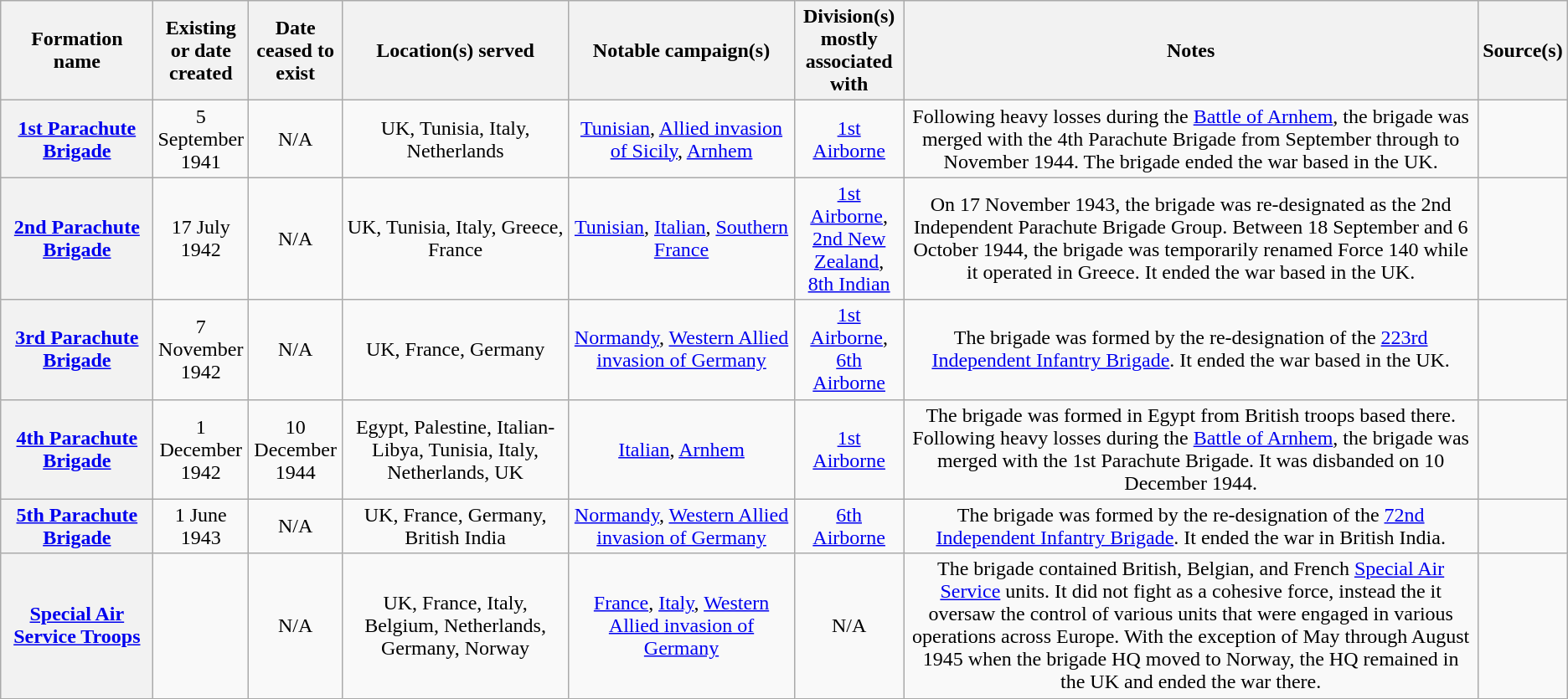<table class="wikitable sortable plainrowheaders" style="text-align: left; border-spacing: 2px; border: 1px solid darkgray;">
<tr>
<th width="10%" scope="col">Formation name</th>
<th width=6% scope="col">Existing or date created</th>
<th width=6% scope="col">Date ceased to exist</th>
<th width=15% scope="col">Location(s) served</th>
<th width=15% scope="col">Notable campaign(s)</th>
<th class=unsortable width=7% scope="col">Division(s) mostly associated with</th>
<th class=unsortable width=39% scope="col">Notes</th>
<th class=unsortable width=1% scope="col">Source(s)</th>
</tr>
<tr>
<th scope="row" align="center"><a href='#'>1st Parachute Brigade</a></th>
<td align="center">5 September 1941</td>
<td align="center">N/A</td>
<td align="center">UK, Tunisia, Italy, Netherlands</td>
<td align="center"><a href='#'>Tunisian</a>, <a href='#'>Allied invasion of Sicily</a>, <a href='#'>Arnhem</a></td>
<td align="center"><a href='#'>1st Airborne</a></td>
<td align="center">Following heavy losses during the <a href='#'>Battle of Arnhem</a>, the brigade was merged with the 4th Parachute Brigade from September through to November 1944. The brigade ended the war based in the UK.</td>
<td align="center"></td>
</tr>
<tr>
<th scope="row" align="center"><a href='#'>2nd Parachute Brigade</a></th>
<td align="center">17 July 1942</td>
<td align="center">N/A</td>
<td align="center">UK, Tunisia, Italy, Greece, France</td>
<td align="center"><a href='#'>Tunisian</a>, <a href='#'>Italian</a>, <a href='#'>Southern France</a></td>
<td align="center"><a href='#'>1st Airborne</a>, <a href='#'>2nd New Zealand</a>, <a href='#'>8th Indian</a></td>
<td align="center">On 17 November 1943, the brigade was re-designated as the 2nd Independent Parachute Brigade Group. Between 18 September and 6 October 1944, the brigade was temporarily renamed Force 140 while it operated in Greece. It ended the war based in the UK.</td>
<td align="center"></td>
</tr>
<tr>
<th scope="row" align="center"><a href='#'>3rd Parachute Brigade</a></th>
<td align="center">7 November 1942</td>
<td align="center">N/A</td>
<td align="center">UK, France, Germany</td>
<td align="center"><a href='#'>Normandy</a>, <a href='#'>Western Allied invasion of Germany</a></td>
<td align="center"><a href='#'>1st Airborne</a>, <a href='#'>6th Airborne</a></td>
<td align="center">The brigade was formed by the re-designation of the <a href='#'>223rd Independent Infantry Brigade</a>. It ended the war based in the UK.</td>
<td align="center"></td>
</tr>
<tr>
<th scope="row" align="center"><a href='#'>4th Parachute Brigade</a></th>
<td align="center">1 December 1942</td>
<td align="center">10 December 1944</td>
<td align="center">Egypt, Palestine, Italian-Libya, Tunisia, Italy, Netherlands, UK</td>
<td align="center"><a href='#'>Italian</a>, <a href='#'>Arnhem</a></td>
<td align="center"><a href='#'>1st Airborne</a></td>
<td align="center">The brigade was formed in Egypt from British troops based there. Following heavy losses during the <a href='#'>Battle of Arnhem</a>, the brigade was merged with the 1st Parachute Brigade. It was disbanded on 10 December 1944.</td>
<td align="center"></td>
</tr>
<tr>
<th scope="row" align="center"><a href='#'>5th Parachute Brigade</a></th>
<td align="center">1 June 1943</td>
<td align="center">N/A</td>
<td align="center">UK, France, Germany, British India</td>
<td align="center"><a href='#'>Normandy</a>, <a href='#'>Western Allied invasion of Germany</a></td>
<td align="center"><a href='#'>6th Airborne</a></td>
<td align="center">The brigade was formed by the re-designation of the <a href='#'>72nd Independent Infantry Brigade</a>. It ended the war in British India.</td>
<td align="center"></td>
</tr>
<tr>
<th scope="row" align="center"><a href='#'>Special Air Service Troops</a></th>
<td align="center"></td>
<td align="center">N/A</td>
<td align="center">UK, France, Italy, Belgium, Netherlands, Germany, Norway</td>
<td align="center"><a href='#'>France</a>, <a href='#'>Italy</a>, <a href='#'>Western Allied invasion of Germany</a></td>
<td align="center">N/A</td>
<td align="center">The brigade contained British, Belgian, and French <a href='#'>Special Air Service</a> units. It did not fight as a cohesive force, instead the it oversaw the control of various units that were engaged in various operations across Europe. With the exception of May through August 1945 when the brigade HQ moved to Norway, the HQ remained in the UK and ended the war there.</td>
<td align="center"></td>
</tr>
</table>
